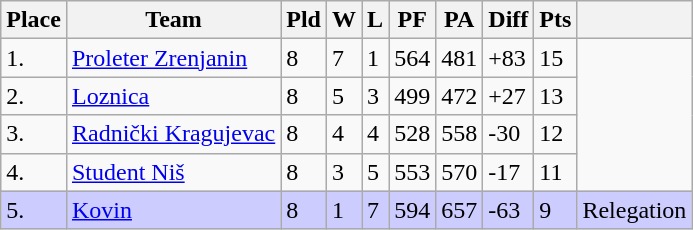<table class="wikitable">
<tr>
<th>Place</th>
<th>Team</th>
<th>Pld</th>
<th>W</th>
<th>L</th>
<th>PF</th>
<th>PA</th>
<th>Diff</th>
<th>Pts</th>
<th></th>
</tr>
<tr>
<td>1.</td>
<td><a href='#'>Proleter Zrenjanin</a></td>
<td>8</td>
<td>7</td>
<td>1</td>
<td>564</td>
<td>481</td>
<td>+83</td>
<td>15</td>
<td rowspan="4"></td>
</tr>
<tr>
<td>2.</td>
<td><a href='#'>Loznica</a></td>
<td>8</td>
<td>5</td>
<td>3</td>
<td>499</td>
<td>472</td>
<td>+27</td>
<td>13</td>
</tr>
<tr>
<td>3.</td>
<td><a href='#'>Radnički Kragujevac</a></td>
<td>8</td>
<td>4</td>
<td>4</td>
<td>528</td>
<td>558</td>
<td>-30</td>
<td>12</td>
</tr>
<tr>
<td>4.</td>
<td><a href='#'>Student Niš</a></td>
<td>8</td>
<td>3</td>
<td>5</td>
<td>553</td>
<td>570</td>
<td>-17</td>
<td>11</td>
</tr>
<tr style="background:#CCCCFF;">
<td>5.</td>
<td><a href='#'>Kovin</a></td>
<td>8</td>
<td>1</td>
<td>7</td>
<td>594</td>
<td>657</td>
<td>-63</td>
<td>9</td>
<td rowspan="1">Relegation</td>
</tr>
</table>
